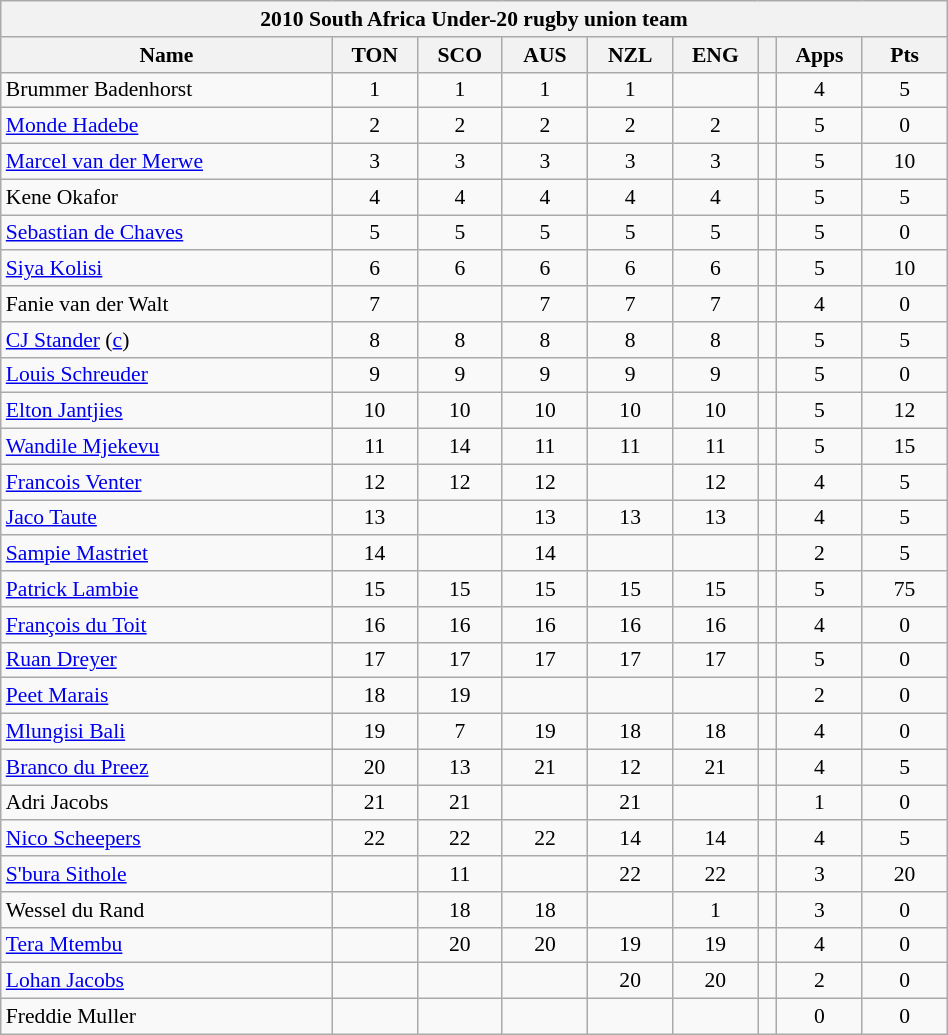<table class="wikitable collapsible collapsed" style="text-align:center; font-size:90%; width:50%">
<tr>
<th colspan="100%">2010 South Africa Under-20 rugby union team</th>
</tr>
<tr>
<th style="width:35%;">Name</th>
<th style="width:9%;">TON</th>
<th style="width:9%;">SCO</th>
<th style="width:9%;">AUS</th>
<th style="width:9%;">NZL</th>
<th style="width:9%;">ENG</th>
<th style="width:2%;"></th>
<th style="width:9%;">Apps</th>
<th style="width:9%;">Pts</th>
</tr>
<tr>
<td style="text-align:left;">Brummer Badenhorst</td>
<td>1</td>
<td>1</td>
<td>1</td>
<td>1</td>
<td></td>
<td></td>
<td>4</td>
<td>5</td>
</tr>
<tr>
<td style="text-align:left;"><a href='#'>Monde Hadebe</a></td>
<td>2</td>
<td>2</td>
<td>2</td>
<td>2</td>
<td>2</td>
<td></td>
<td>5</td>
<td>0</td>
</tr>
<tr>
<td style="text-align:left;"><a href='#'>Marcel van der Merwe</a></td>
<td>3</td>
<td>3</td>
<td>3</td>
<td>3</td>
<td>3</td>
<td></td>
<td>5</td>
<td>10</td>
</tr>
<tr>
<td style="text-align:left;">Kene Okafor</td>
<td>4</td>
<td>4</td>
<td>4</td>
<td>4</td>
<td>4</td>
<td></td>
<td>5</td>
<td>5</td>
</tr>
<tr>
<td style="text-align:left;"><a href='#'>Sebastian de Chaves</a></td>
<td>5</td>
<td>5</td>
<td>5</td>
<td>5</td>
<td>5</td>
<td></td>
<td>5</td>
<td>0</td>
</tr>
<tr>
<td style="text-align:left;"><a href='#'>Siya Kolisi</a></td>
<td>6</td>
<td>6</td>
<td>6</td>
<td>6</td>
<td>6</td>
<td></td>
<td>5</td>
<td>10</td>
</tr>
<tr>
<td style="text-align:left;">Fanie van der Walt</td>
<td>7</td>
<td></td>
<td>7</td>
<td>7</td>
<td>7</td>
<td></td>
<td>4</td>
<td>0</td>
</tr>
<tr>
<td style="text-align:left;"><a href='#'>CJ Stander</a> (<a href='#'>c</a>)</td>
<td>8</td>
<td>8</td>
<td>8</td>
<td>8</td>
<td>8</td>
<td></td>
<td>5</td>
<td>5</td>
</tr>
<tr>
<td style="text-align:left;"><a href='#'>Louis Schreuder</a></td>
<td>9</td>
<td>9</td>
<td>9</td>
<td>9</td>
<td>9</td>
<td></td>
<td>5</td>
<td>0</td>
</tr>
<tr>
<td style="text-align:left;"><a href='#'>Elton Jantjies</a></td>
<td>10</td>
<td>10</td>
<td>10</td>
<td>10</td>
<td>10</td>
<td></td>
<td>5</td>
<td>12</td>
</tr>
<tr>
<td style="text-align:left;"><a href='#'>Wandile Mjekevu</a></td>
<td>11</td>
<td>14</td>
<td>11</td>
<td>11</td>
<td>11</td>
<td></td>
<td>5</td>
<td>15</td>
</tr>
<tr>
<td style="text-align:left;"><a href='#'>Francois Venter</a></td>
<td>12</td>
<td>12</td>
<td>12</td>
<td></td>
<td>12</td>
<td></td>
<td>4</td>
<td>5</td>
</tr>
<tr>
<td style="text-align:left;"><a href='#'>Jaco Taute</a></td>
<td>13</td>
<td></td>
<td>13</td>
<td>13</td>
<td>13</td>
<td></td>
<td>4</td>
<td>5</td>
</tr>
<tr>
<td style="text-align:left;"><a href='#'>Sampie Mastriet</a></td>
<td>14</td>
<td></td>
<td>14</td>
<td></td>
<td></td>
<td></td>
<td>2</td>
<td>5</td>
</tr>
<tr>
<td style="text-align:left;"><a href='#'>Patrick Lambie</a></td>
<td>15</td>
<td>15</td>
<td>15</td>
<td>15</td>
<td>15</td>
<td></td>
<td>5</td>
<td>75</td>
</tr>
<tr>
<td style="text-align:left;"><a href='#'>François du Toit</a></td>
<td>16 </td>
<td>16 </td>
<td>16 </td>
<td>16 </td>
<td>16</td>
<td></td>
<td>4</td>
<td>0</td>
</tr>
<tr>
<td style="text-align:left;"><a href='#'>Ruan Dreyer</a></td>
<td>17 </td>
<td>17 </td>
<td>17 </td>
<td>17 </td>
<td>17 </td>
<td></td>
<td>5</td>
<td>0</td>
</tr>
<tr>
<td style="text-align:left;"><a href='#'>Peet Marais</a></td>
<td>18 </td>
<td>19 </td>
<td></td>
<td></td>
<td></td>
<td></td>
<td>2</td>
<td>0</td>
</tr>
<tr>
<td style="text-align:left;"><a href='#'>Mlungisi Bali</a></td>
<td>19</td>
<td>7</td>
<td>19 </td>
<td>18 </td>
<td>18 </td>
<td></td>
<td>4</td>
<td>0</td>
</tr>
<tr>
<td style="text-align:left;"><a href='#'>Branco du Preez</a></td>
<td>20 </td>
<td>13</td>
<td>21 </td>
<td>12</td>
<td>21</td>
<td></td>
<td>4</td>
<td>5</td>
</tr>
<tr>
<td style="text-align:left;">Adri Jacobs</td>
<td>21</td>
<td>21</td>
<td></td>
<td>21 </td>
<td></td>
<td></td>
<td>1</td>
<td>0</td>
</tr>
<tr>
<td style="text-align:left;"><a href='#'>Nico Scheepers</a></td>
<td>22 </td>
<td>22 </td>
<td>22</td>
<td>14</td>
<td>14</td>
<td></td>
<td>4</td>
<td>5</td>
</tr>
<tr>
<td style="text-align:left;"><a href='#'>S'bura Sithole</a></td>
<td></td>
<td>11</td>
<td></td>
<td>22 </td>
<td>22 </td>
<td></td>
<td>3</td>
<td>20</td>
</tr>
<tr>
<td style="text-align:left;">Wessel du Rand</td>
<td></td>
<td>18 </td>
<td>18 </td>
<td></td>
<td>1</td>
<td></td>
<td>3</td>
<td>0</td>
</tr>
<tr>
<td style="text-align:left;"><a href='#'>Tera Mtembu</a></td>
<td></td>
<td>20 </td>
<td>20 </td>
<td>19 </td>
<td>19 </td>
<td></td>
<td>4</td>
<td>0</td>
</tr>
<tr>
<td style="text-align:left;"><a href='#'>Lohan Jacobs</a></td>
<td></td>
<td></td>
<td></td>
<td>20 </td>
<td>20 </td>
<td></td>
<td>2</td>
<td>0</td>
</tr>
<tr>
<td style="text-align:left;">Freddie Muller</td>
<td></td>
<td></td>
<td></td>
<td></td>
<td></td>
<td></td>
<td>0</td>
<td>0</td>
</tr>
</table>
